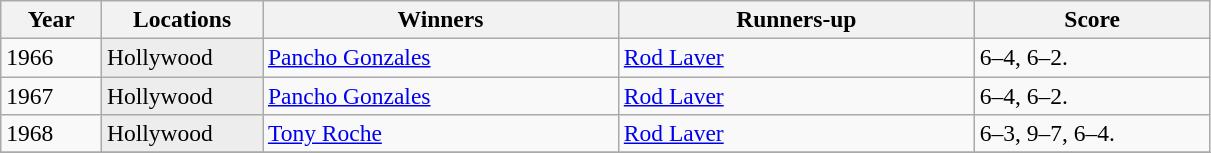<table class="wikitable" style="font-size:98%;">
<tr>
<th style="width:60px;">Year</th>
<th style="width:100px;">Locations</th>
<th style="width:230px;">Winners</th>
<th style="width:230px;">Runners-up</th>
<th style="width:150px;">Score</th>
</tr>
<tr>
<td>1966</td>
<td style="background:#ededed">Hollywood</td>
<td> <a href='#'>Pancho Gonzales</a></td>
<td> <a href='#'>Rod Laver</a></td>
<td>6–4, 6–2.</td>
</tr>
<tr>
<td>1967</td>
<td style="background:#ededed">Hollywood</td>
<td> <a href='#'>Pancho Gonzales</a></td>
<td> <a href='#'>Rod Laver</a></td>
<td>6–4, 6–2.</td>
</tr>
<tr>
<td>1968</td>
<td style="background:#ededed">Hollywood</td>
<td> <a href='#'>Tony Roche</a></td>
<td> <a href='#'>Rod Laver</a></td>
<td>6–3, 9–7, 6–4.</td>
</tr>
<tr>
</tr>
</table>
